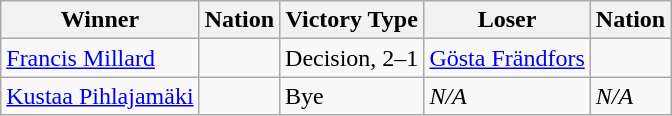<table class="wikitable sortable" style="text-align:left;">
<tr>
<th>Winner</th>
<th>Nation</th>
<th>Victory Type</th>
<th>Loser</th>
<th>Nation</th>
</tr>
<tr>
<td><a href='#'>Francis Millard</a></td>
<td></td>
<td>Decision, 2–1</td>
<td><a href='#'>Gösta Frändfors</a></td>
<td></td>
</tr>
<tr>
<td><a href='#'>Kustaa Pihlajamäki</a></td>
<td></td>
<td>Bye</td>
<td><em>N/A</em></td>
<td><em>N/A</em></td>
</tr>
</table>
